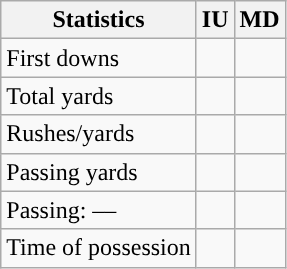<table class="wikitable" style="float:left">
<tr>
<th>Statistics</th>
<th>IU</th>
<th>MD</th>
</tr>
<tr>
<td>First downs</td>
<td></td>
<td></td>
</tr>
<tr>
<td>Total yards</td>
<td></td>
<td></td>
</tr>
<tr>
<td>Rushes/yards</td>
<td></td>
<td></td>
</tr>
<tr>
<td>Passing yards</td>
<td></td>
<td></td>
</tr>
<tr>
<td>Passing: ––</td>
<td></td>
<td></td>
</tr>
<tr>
<td>Time of possession</td>
<td></td>
<td></td>
</tr>
</table>
